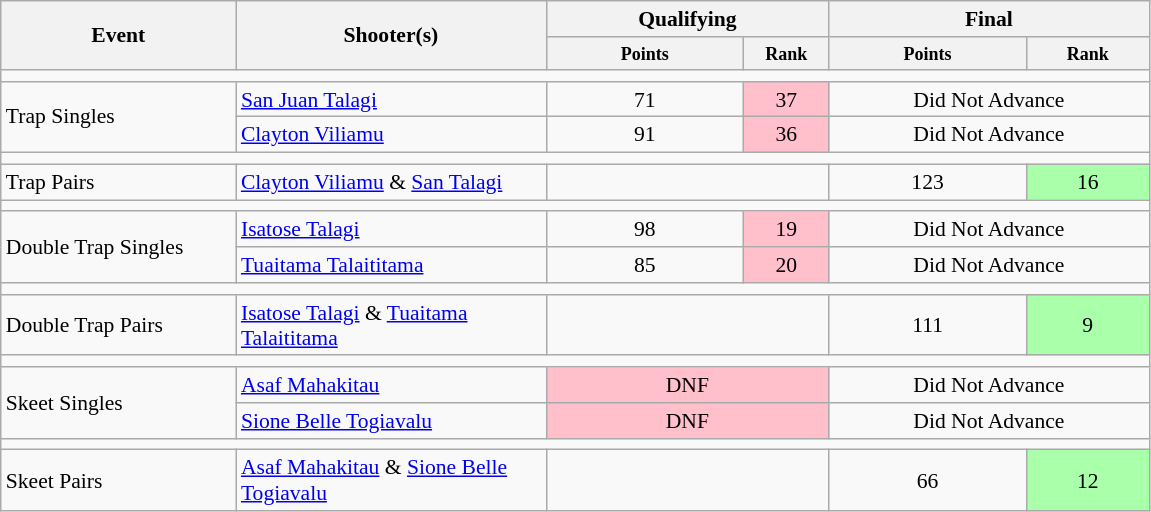<table class=wikitable style="font-size:90%">
<tr>
<th rowspan="2" style="width:150px;">Event</th>
<th rowspan="2" style="width:200px;">Shooter(s)</th>
<th colspan="2" style="width:175px;">Qualifying</th>
<th colspan="2" style="width:200px;">Final</th>
</tr>
<tr>
<th style="line-height:1em; width:125px;"><small>Points</small></th>
<th style="line-height:1em; width:50px;"><small>Rank</small></th>
<th style="line-height:1em; width:125px;"><small>Points</small></th>
<th style="line-height:1em; width:75px;"><small>Rank</small></th>
</tr>
<tr>
<td colspan="6" style="height:1px;;"></td>
</tr>
<tr>
<td rowspan=2>Trap Singles</td>
<td><a href='#'>San Juan Talagi</a></td>
<td style="text-align:center;">71</td>
<td style="text-align:center; background:pink;">37</td>
<td colspan="2" style="text-align:center;">Did Not Advance</td>
</tr>
<tr>
<td><a href='#'>Clayton Viliamu</a></td>
<td style="text-align:center;">91</td>
<td style="text-align:center; background:pink;">36</td>
<td colspan="2" style="text-align:center;">Did Not Advance</td>
</tr>
<tr>
<td colspan="6" style="height:1px;;"></td>
</tr>
<tr>
<td>Trap Pairs</td>
<td><a href='#'>Clayton Viliamu</a> & <a href='#'>San Talagi</a></td>
<td colspan="2" style="text-align:center;"></td>
<td style="text-align:center;">123</td>
<td style="text-align:center; background:#afa;">16</td>
</tr>
<tr>
<td colspan="6" style="height:1px;;"></td>
</tr>
<tr>
<td rowspan=2>Double Trap Singles</td>
<td><a href='#'>Isatose Talagi</a></td>
<td style="text-align:center;">98</td>
<td style="text-align:center; background:pink;">19</td>
<td colspan="2" style="text-align:center;">Did Not Advance</td>
</tr>
<tr>
<td><a href='#'>Tuaitama Talaititama</a></td>
<td style="text-align:center;">85</td>
<td style="text-align:center; background:pink;">20</td>
<td colspan="2" style="text-align:center;">Did Not Advance</td>
</tr>
<tr>
<td colspan="6" style="height:1px;;"></td>
</tr>
<tr>
<td>Double Trap Pairs</td>
<td><a href='#'>Isatose Talagi</a> & <a href='#'>Tuaitama Talaititama</a></td>
<td colspan="2" style="text-align:center;"></td>
<td style="text-align:center;">111</td>
<td style="text-align:center; background:#afa;">9</td>
</tr>
<tr>
<td colspan="6" style="height:1px;;"></td>
</tr>
<tr>
<td rowspan=2>Skeet Singles</td>
<td><a href='#'>Asaf Mahakitau</a></td>
<td colspan="2" style="text-align:center; background:pink;">DNF</td>
<td colspan="2" style="text-align:center;">Did Not Advance</td>
</tr>
<tr>
<td><a href='#'>Sione Belle Togiavalu</a></td>
<td colspan="2" style="text-align:center; background:pink;">DNF</td>
<td colspan="2" style="text-align:center;">Did Not Advance</td>
</tr>
<tr>
<td colspan="6" style="height:1px;;"></td>
</tr>
<tr>
<td>Skeet Pairs</td>
<td><a href='#'>Asaf Mahakitau</a> & <a href='#'>Sione Belle Togiavalu</a></td>
<td colspan="2" style="text-align:center;"></td>
<td style="text-align:center;">66</td>
<td style="text-align:center; background:#afa;">12</td>
</tr>
</table>
